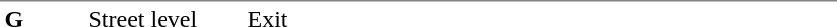<table table border=0 cellspacing=0 cellpadding=3>
<tr>
<td style="border-top:solid 1px gray;" width=50 valign=top><strong>G</strong></td>
<td style="border-top:solid 1px gray;" width=100 valign=top>Street level</td>
<td style="border-top:solid 1px gray;" width=390 valign=top>Exit</td>
</tr>
</table>
